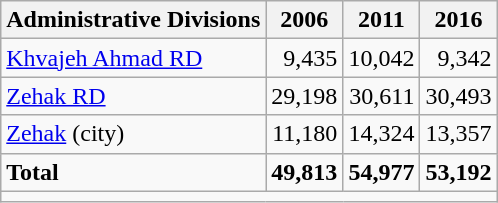<table class="wikitable">
<tr>
<th>Administrative Divisions</th>
<th>2006</th>
<th>2011</th>
<th>2016</th>
</tr>
<tr>
<td><a href='#'>Khvajeh Ahmad RD</a></td>
<td style="text-align: right;">9,435</td>
<td style="text-align: right;">10,042</td>
<td style="text-align: right;">9,342</td>
</tr>
<tr>
<td><a href='#'>Zehak RD</a></td>
<td style="text-align: right;">29,198</td>
<td style="text-align: right;">30,611</td>
<td style="text-align: right;">30,493</td>
</tr>
<tr>
<td><a href='#'>Zehak</a> (city)</td>
<td style="text-align: right;">11,180</td>
<td style="text-align: right;">14,324</td>
<td style="text-align: right;">13,357</td>
</tr>
<tr>
<td><strong>Total</strong></td>
<td style="text-align: right;"><strong>49,813</strong></td>
<td style="text-align: right;"><strong>54,977</strong></td>
<td style="text-align: right;"><strong>53,192</strong></td>
</tr>
<tr>
<td colspan=4></td>
</tr>
</table>
